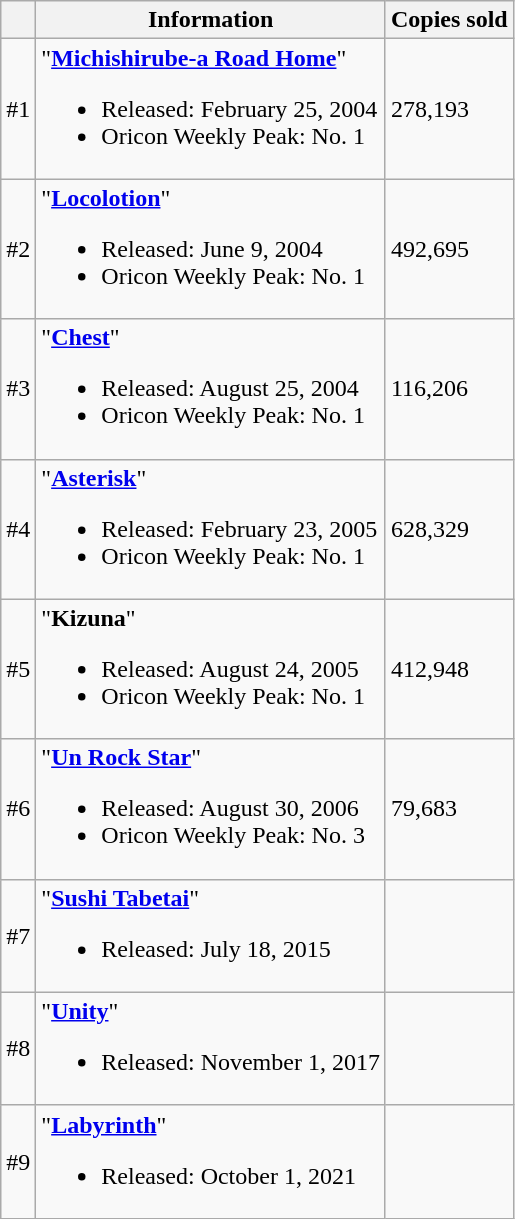<table class="wikitable" border="1">
<tr>
<th></th>
<th>Information</th>
<th>Copies sold</th>
</tr>
<tr>
<td>#1</td>
<td>"<strong><a href='#'>Michishirube-a Road Home</a></strong>"<br><ul><li>Released: February 25, 2004</li><li>Oricon Weekly Peak: No. 1</li></ul></td>
<td>278,193</td>
</tr>
<tr>
<td>#2</td>
<td>"<strong><a href='#'>Locolotion</a></strong>"<br><ul><li>Released: June 9, 2004</li><li>Oricon Weekly Peak: No. 1</li></ul></td>
<td>492,695</td>
</tr>
<tr>
<td>#3</td>
<td>"<strong><a href='#'>Chest</a></strong>"<br><ul><li>Released: August 25, 2004</li><li>Oricon Weekly Peak: No. 1</li></ul></td>
<td>116,206</td>
</tr>
<tr>
<td>#4</td>
<td>"<strong><a href='#'>Asterisk</a></strong>"<br><ul><li>Released: February 23, 2005</li><li>Oricon Weekly Peak: No. 1</li></ul></td>
<td>628,329</td>
</tr>
<tr>
<td>#5</td>
<td>"<strong>Kizuna</strong>"<br><ul><li>Released: August 24, 2005</li><li>Oricon Weekly Peak: No. 1</li></ul></td>
<td>412,948</td>
</tr>
<tr>
<td>#6</td>
<td>"<strong><a href='#'>Un Rock Star</a></strong>"<br><ul><li>Released: August 30, 2006</li><li>Oricon Weekly Peak: No. 3</li></ul></td>
<td>79,683</td>
</tr>
<tr>
<td>#7</td>
<td>"<strong><a href='#'>Sushi Tabetai</a></strong>"<br><ul><li>Released: July 18, 2015</li></ul></td>
<td></td>
</tr>
<tr>
<td>#8</td>
<td>"<strong><a href='#'>Unity</a></strong>"<br><ul><li>Released: November 1, 2017</li></ul></td>
<td></td>
</tr>
<tr>
<td>#9</td>
<td>"<strong><a href='#'>Labyrinth</a></strong>"<br><ul><li>Released: October 1, 2021</li></ul></td>
<td></td>
</tr>
</table>
